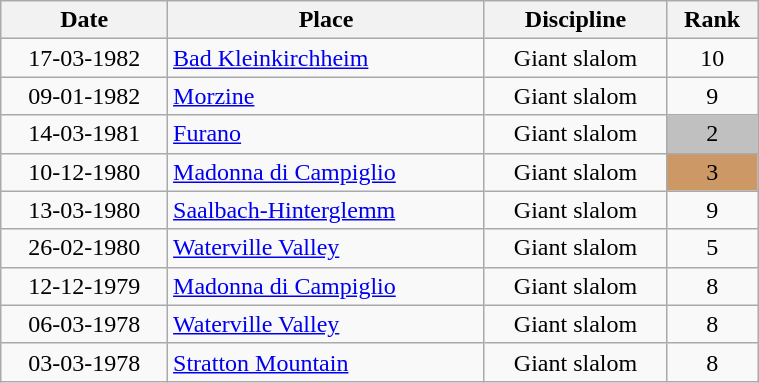<table class="wikitable" width=40% style="font-size:100%; text-align:center;">
<tr>
<th>Date</th>
<th>Place</th>
<th>Discipline</th>
<th>Rank</th>
</tr>
<tr>
<td>17-03-1982</td>
<td align=left> <a href='#'>Bad Kleinkirchheim</a></td>
<td>Giant slalom</td>
<td>10</td>
</tr>
<tr>
<td>09-01-1982</td>
<td align=left> <a href='#'>Morzine</a></td>
<td>Giant slalom</td>
<td>9</td>
</tr>
<tr>
<td>14-03-1981</td>
<td align=left> <a href='#'>Furano</a></td>
<td>Giant slalom</td>
<td bgcolor=silver>2</td>
</tr>
<tr>
<td>10-12-1980</td>
<td align=left> <a href='#'>Madonna di Campiglio</a></td>
<td>Giant slalom</td>
<td bgcolor=cc9966>3</td>
</tr>
<tr>
<td>13-03-1980</td>
<td align=left> <a href='#'>Saalbach-Hinterglemm</a></td>
<td>Giant slalom</td>
<td>9</td>
</tr>
<tr>
<td>26-02-1980</td>
<td align=left> <a href='#'>Waterville Valley</a></td>
<td>Giant slalom</td>
<td>5</td>
</tr>
<tr>
<td>12-12-1979</td>
<td align=left> <a href='#'>Madonna di Campiglio</a></td>
<td>Giant slalom</td>
<td>8</td>
</tr>
<tr>
<td>06-03-1978</td>
<td align=left> <a href='#'>Waterville Valley</a></td>
<td>Giant slalom</td>
<td>8</td>
</tr>
<tr>
<td>03-03-1978</td>
<td align=left> <a href='#'>Stratton Mountain</a></td>
<td>Giant slalom</td>
<td>8</td>
</tr>
</table>
